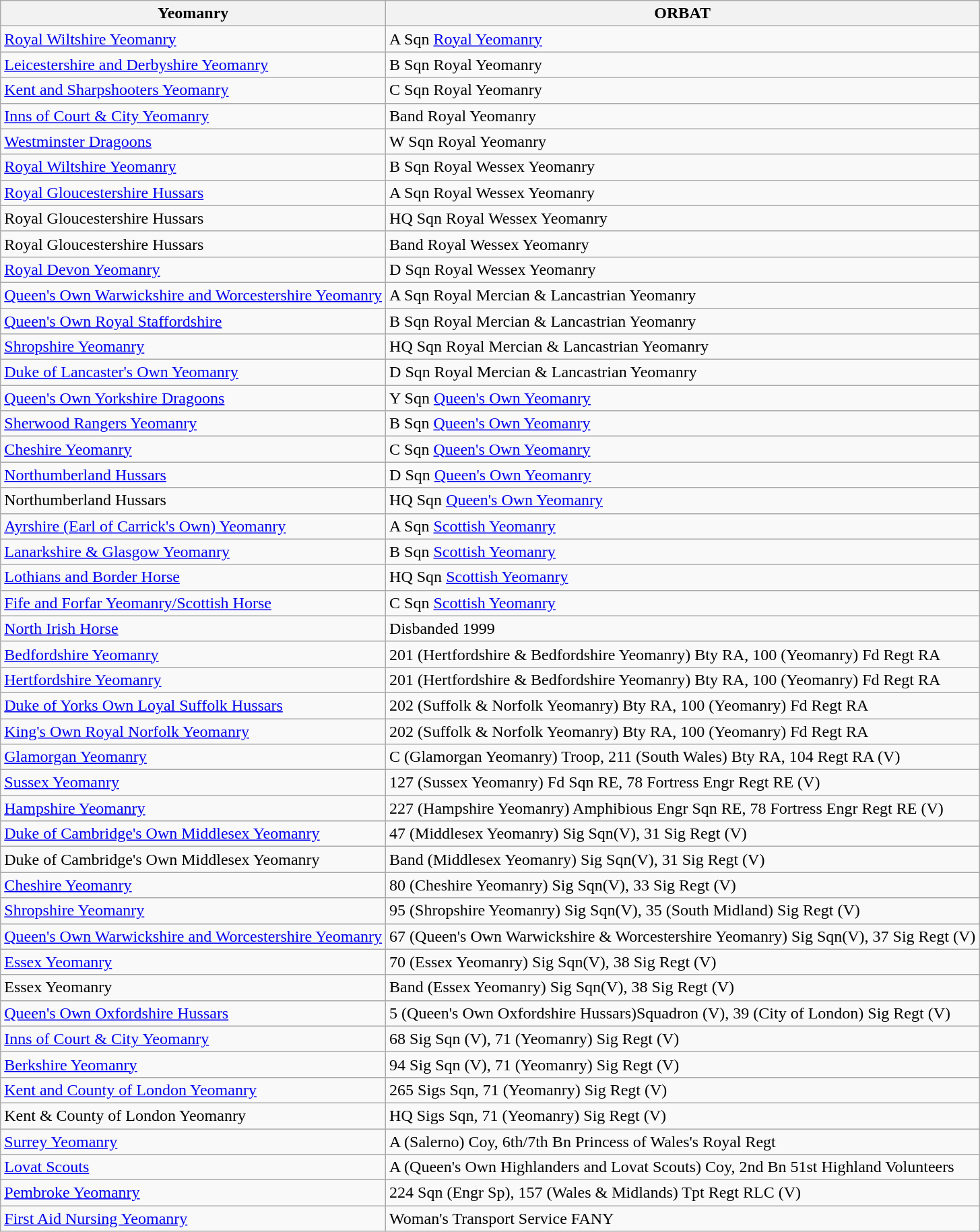<table class="wikitable">
<tr>
<th>Yeomanry</th>
<th>ORBAT</th>
</tr>
<tr>
<td><a href='#'>Royal Wiltshire Yeomanry</a></td>
<td>A Sqn <a href='#'>Royal Yeomanry</a></td>
</tr>
<tr>
<td><a href='#'>Leicestershire and Derbyshire Yeomanry</a></td>
<td>B Sqn Royal Yeomanry</td>
</tr>
<tr>
<td><a href='#'>Kent and Sharpshooters Yeomanry</a></td>
<td>C Sqn Royal Yeomanry</td>
</tr>
<tr>
<td><a href='#'>Inns of Court & City Yeomanry</a></td>
<td>Band Royal Yeomanry</td>
</tr>
<tr>
<td><a href='#'>Westminster Dragoons</a></td>
<td>W Sqn Royal Yeomanry</td>
</tr>
<tr>
<td><a href='#'>Royal Wiltshire Yeomanry</a></td>
<td>B Sqn Royal Wessex Yeomanry</td>
</tr>
<tr>
<td><a href='#'>Royal Gloucestershire Hussars</a></td>
<td>A Sqn Royal Wessex Yeomanry</td>
</tr>
<tr>
<td>Royal Gloucestershire Hussars</td>
<td>HQ Sqn Royal Wessex Yeomanry</td>
</tr>
<tr>
<td>Royal Gloucestershire Hussars</td>
<td>Band Royal Wessex Yeomanry</td>
</tr>
<tr>
<td><a href='#'>Royal Devon Yeomanry</a></td>
<td>D Sqn Royal Wessex Yeomanry</td>
</tr>
<tr>
<td><a href='#'>Queen's Own Warwickshire and Worcestershire Yeomanry</a></td>
<td>A Sqn Royal Mercian & Lancastrian Yeomanry</td>
</tr>
<tr>
<td><a href='#'>Queen's Own Royal Staffordshire</a></td>
<td>B Sqn Royal Mercian & Lancastrian Yeomanry</td>
</tr>
<tr>
<td><a href='#'>Shropshire Yeomanry</a></td>
<td>HQ Sqn Royal Mercian & Lancastrian Yeomanry</td>
</tr>
<tr>
<td><a href='#'>Duke of Lancaster's Own Yeomanry</a></td>
<td>D Sqn Royal Mercian & Lancastrian Yeomanry</td>
</tr>
<tr>
<td><a href='#'>Queen's Own Yorkshire Dragoons</a></td>
<td>Y Sqn <a href='#'>Queen's Own Yeomanry</a></td>
</tr>
<tr>
<td><a href='#'>Sherwood Rangers Yeomanry</a></td>
<td>B Sqn <a href='#'>Queen's Own Yeomanry</a></td>
</tr>
<tr>
<td><a href='#'>Cheshire Yeomanry</a></td>
<td>C Sqn <a href='#'>Queen's Own Yeomanry</a></td>
</tr>
<tr>
<td><a href='#'>Northumberland Hussars</a></td>
<td>D Sqn <a href='#'>Queen's Own Yeomanry</a></td>
</tr>
<tr>
<td>Northumberland Hussars</td>
<td>HQ Sqn <a href='#'>Queen's Own Yeomanry</a></td>
</tr>
<tr>
<td><a href='#'>Ayrshire (Earl of Carrick's Own) Yeomanry</a></td>
<td>A Sqn <a href='#'>Scottish Yeomanry</a></td>
</tr>
<tr>
<td><a href='#'>Lanarkshire & Glasgow Yeomanry</a></td>
<td>B Sqn <a href='#'>Scottish Yeomanry</a></td>
</tr>
<tr>
<td><a href='#'>Lothians and Border Horse</a></td>
<td>HQ Sqn <a href='#'>Scottish Yeomanry</a></td>
</tr>
<tr>
<td><a href='#'>Fife and Forfar Yeomanry/Scottish Horse</a></td>
<td>C Sqn <a href='#'>Scottish Yeomanry</a></td>
</tr>
<tr>
<td><a href='#'>North Irish Horse</a></td>
<td>Disbanded 1999</td>
</tr>
<tr>
<td><a href='#'>Bedfordshire Yeomanry</a></td>
<td>201 (Hertfordshire & Bedfordshire Yeomanry) Bty RA, 100 (Yeomanry) Fd Regt RA</td>
</tr>
<tr>
<td><a href='#'>Hertfordshire Yeomanry</a></td>
<td>201 (Hertfordshire & Bedfordshire Yeomanry) Bty RA, 100 (Yeomanry) Fd Regt RA</td>
</tr>
<tr>
<td><a href='#'>Duke of Yorks Own Loyal Suffolk Hussars</a></td>
<td>202 (Suffolk & Norfolk Yeomanry) Bty RA, 100 (Yeomanry) Fd Regt RA</td>
</tr>
<tr>
<td><a href='#'>King's Own Royal Norfolk Yeomanry</a></td>
<td>202 (Suffolk & Norfolk Yeomanry) Bty RA, 100 (Yeomanry) Fd Regt RA</td>
</tr>
<tr>
<td><a href='#'>Glamorgan Yeomanry</a></td>
<td>C (Glamorgan Yeomanry) Troop, 211 (South Wales) Bty RA, 104 Regt RA (V)</td>
</tr>
<tr>
<td><a href='#'>Sussex Yeomanry</a></td>
<td>127 (Sussex Yeomanry) Fd Sqn RE, 78 Fortress Engr Regt RE (V)</td>
</tr>
<tr>
<td><a href='#'>Hampshire Yeomanry</a></td>
<td>227 (Hampshire Yeomanry) Amphibious Engr Sqn RE, 78 Fortress Engr Regt RE (V)</td>
</tr>
<tr>
<td><a href='#'>Duke of Cambridge's Own Middlesex Yeomanry</a></td>
<td>47 (Middlesex Yeomanry) Sig Sqn(V), 31 Sig Regt (V)</td>
</tr>
<tr>
<td>Duke of Cambridge's Own Middlesex Yeomanry</td>
<td>Band (Middlesex Yeomanry) Sig Sqn(V), 31 Sig Regt (V)</td>
</tr>
<tr>
<td><a href='#'>Cheshire Yeomanry</a></td>
<td>80 (Cheshire Yeomanry) Sig Sqn(V), 33 Sig Regt (V)</td>
</tr>
<tr>
<td><a href='#'>Shropshire Yeomanry</a></td>
<td>95 (Shropshire Yeomanry) Sig Sqn(V), 35 (South Midland) Sig Regt (V)</td>
</tr>
<tr>
<td><a href='#'>Queen's Own Warwickshire and Worcestershire Yeomanry</a></td>
<td>67 (Queen's Own Warwickshire & Worcestershire Yeomanry) Sig Sqn(V), 37 Sig Regt (V)</td>
</tr>
<tr>
<td><a href='#'>Essex Yeomanry</a></td>
<td>70 (Essex Yeomanry) Sig Sqn(V), 38 Sig Regt (V)</td>
</tr>
<tr>
<td>Essex Yeomanry</td>
<td>Band (Essex Yeomanry) Sig Sqn(V), 38 Sig Regt (V)</td>
</tr>
<tr>
<td><a href='#'>Queen's Own Oxfordshire Hussars</a></td>
<td>5 (Queen's Own Oxfordshire Hussars)Squadron (V), 39 (City of London) Sig Regt (V)</td>
</tr>
<tr>
<td><a href='#'>Inns of Court & City Yeomanry</a></td>
<td>68 Sig Sqn (V), 71 (Yeomanry) Sig Regt (V)</td>
</tr>
<tr>
<td><a href='#'>Berkshire Yeomanry</a></td>
<td>94 Sig Sqn (V), 71 (Yeomanry) Sig Regt (V)</td>
</tr>
<tr>
<td><a href='#'>Kent and County of London Yeomanry</a></td>
<td>265 Sigs Sqn, 71 (Yeomanry) Sig Regt (V)</td>
</tr>
<tr>
<td>Kent & County of London Yeomanry</td>
<td>HQ Sigs Sqn, 71 (Yeomanry) Sig Regt (V)</td>
</tr>
<tr>
<td><a href='#'>Surrey Yeomanry</a></td>
<td>A (Salerno) Coy, 6th/7th Bn Princess of Wales's Royal Regt</td>
</tr>
<tr>
<td><a href='#'>Lovat Scouts</a></td>
<td>A (Queen's Own Highlanders and Lovat Scouts) Coy, 2nd Bn 51st Highland Volunteers</td>
</tr>
<tr>
<td><a href='#'>Pembroke Yeomanry</a></td>
<td>224 Sqn (Engr Sp), 157 (Wales & Midlands) Tpt Regt RLC (V)</td>
</tr>
<tr>
<td><a href='#'>First Aid Nursing Yeomanry</a></td>
<td>Woman's Transport Service FANY</td>
</tr>
</table>
